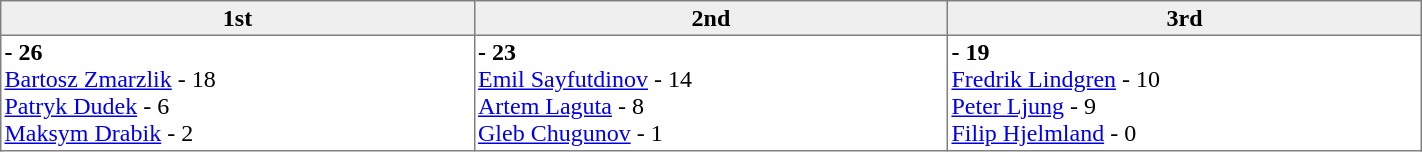<table border="1" cellpadding="2" cellspacing="0"  style="width:75%; border-collapse:collapse;">
<tr style="text-align:left; background:#efefef;">
<th width=15% align=center >1st</th>
<th width=15% align=center >2nd</th>
<th width=15% align=center >3rd</th>
</tr>
<tr align=left>
<td valign=top align=left ><strong> - 26</strong><br><a href='#'>Bartosz Zmarzlik</a> - 18<br><a href='#'>Patryk Dudek</a> - 6<br><a href='#'>Maksym Drabik</a> - 2</td>
<td valign=top align=left ><strong> - 23</strong><br><a href='#'>Emil Sayfutdinov</a> - 14<br><a href='#'>Artem Laguta</a> - 8<br><a href='#'>Gleb Chugunov</a> - 1</td>
<td valign=top align=left ><strong> - 19</strong><br><a href='#'>Fredrik Lindgren</a> - 10<br><a href='#'>Peter Ljung</a> - 9<br><a href='#'>Filip Hjelmland</a> - 0</td>
</tr>
</table>
